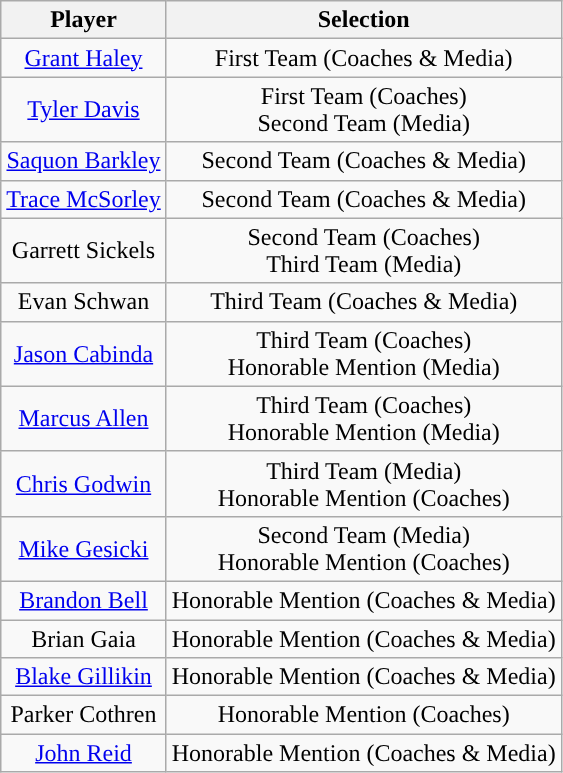<table class="wikitable sortable sortable" style="text-align: center">
<tr align=center>
<th>Player</th>
<th>Selection</th>
</tr>
<tr>
<td><a href='#'>Grant Haley</a></td>
<td>First Team (Coaches & Media)</td>
</tr>
<tr>
<td><a href='#'>Tyler Davis</a></td>
<td>First Team (Coaches)<br>Second Team (Media)</td>
</tr>
<tr>
<td><a href='#'>Saquon Barkley</a></td>
<td>Second Team (Coaches & Media)</td>
</tr>
<tr>
<td><a href='#'>Trace McSorley</a></td>
<td>Second Team (Coaches & Media)</td>
</tr>
<tr>
<td>Garrett Sickels</td>
<td>Second Team (Coaches)<br>Third Team (Media)</td>
</tr>
<tr>
<td>Evan Schwan</td>
<td>Third Team (Coaches & Media)</td>
</tr>
<tr>
<td><a href='#'>Jason Cabinda</a></td>
<td>Third Team (Coaches)<br>Honorable Mention (Media)</td>
</tr>
<tr>
<td><a href='#'>Marcus Allen</a></td>
<td>Third Team (Coaches)<br>Honorable Mention (Media)</td>
</tr>
<tr>
<td><a href='#'>Chris Godwin</a></td>
<td>Third Team (Media)<br>Honorable Mention (Coaches)</td>
</tr>
<tr>
<td><a href='#'>Mike Gesicki</a></td>
<td>Second Team (Media)<br>Honorable Mention (Coaches)</td>
</tr>
<tr>
<td><a href='#'>Brandon Bell</a></td>
<td>Honorable Mention (Coaches & Media)</td>
</tr>
<tr>
<td>Brian Gaia</td>
<td>Honorable Mention (Coaches & Media)</td>
</tr>
<tr>
<td><a href='#'>Blake Gillikin</a></td>
<td>Honorable Mention (Coaches & Media)</td>
</tr>
<tr>
<td>Parker Cothren</td>
<td>Honorable Mention (Coaches)</td>
</tr>
<tr>
<td><a href='#'>John Reid</a></td>
<td>Honorable Mention (Coaches & Media)</td>
</tr>
</table>
